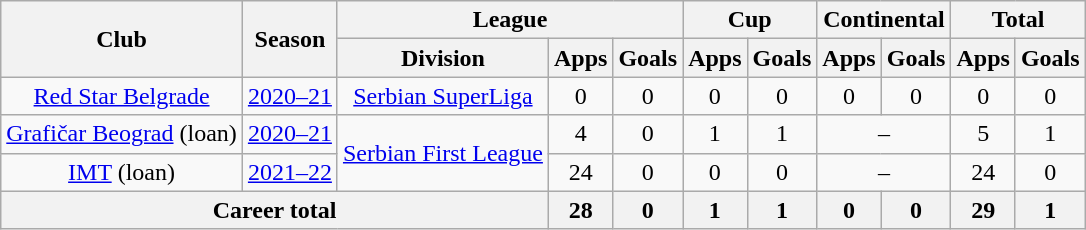<table class="wikitable" style="text-align: center">
<tr>
<th rowspan="2">Club</th>
<th rowspan="2">Season</th>
<th colspan="3">League</th>
<th colspan="2">Cup</th>
<th colspan="2">Continental</th>
<th colspan="2">Total</th>
</tr>
<tr>
<th>Division</th>
<th>Apps</th>
<th>Goals</th>
<th>Apps</th>
<th>Goals</th>
<th>Apps</th>
<th>Goals</th>
<th>Apps</th>
<th>Goals</th>
</tr>
<tr>
<td><a href='#'>Red Star Belgrade</a></td>
<td><a href='#'>2020–21</a></td>
<td><a href='#'>Serbian SuperLiga</a></td>
<td>0</td>
<td>0</td>
<td>0</td>
<td>0</td>
<td>0</td>
<td>0</td>
<td>0</td>
<td>0</td>
</tr>
<tr>
<td><a href='#'>Grafičar Beograd</a> (loan)</td>
<td><a href='#'>2020–21</a></td>
<td rowspan=2><a href='#'>Serbian First League</a></td>
<td>4</td>
<td>0</td>
<td>1</td>
<td>1</td>
<td colspan="2">–</td>
<td>5</td>
<td>1</td>
</tr>
<tr>
<td><a href='#'>IMT</a> (loan)</td>
<td><a href='#'>2021–22</a></td>
<td>24</td>
<td>0</td>
<td>0</td>
<td>0</td>
<td colspan="2">–</td>
<td>24</td>
<td>0</td>
</tr>
<tr>
<th colspan="3"><strong>Career total</strong></th>
<th>28</th>
<th>0</th>
<th>1</th>
<th>1</th>
<th>0</th>
<th>0</th>
<th>29</th>
<th>1</th>
</tr>
</table>
